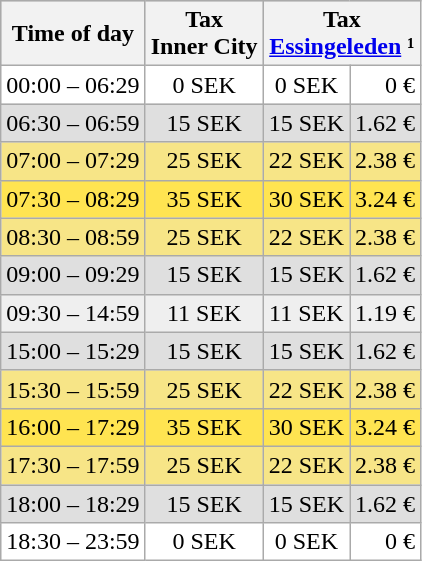<table class="wikitable">
<tr style="background:#cccccc;">
<th>Time of day</th>
<th>Tax<br>Inner City</th>
<th colspan="2">Tax<br><a href='#'>Essingeleden</a> ¹</th>
</tr>
<tr style="background:#ffffff;">
<td>00:00 – 06:29</td>
<td align="center">0 SEK</td>
<td align="center">0 SEK</td>
<td align="right">0 €</td>
</tr>
<tr style="background:#dfdfdf;">
<td>06:30 – 06:59</td>
<td align="center">15 SEK</td>
<td align="center">15 SEK</td>
<td align="right">1.62 €</td>
</tr>
<tr style="background:#f7e587;">
<td>07:00 – 07:29</td>
<td align="center">25 SEK</td>
<td align="center">22 SEK</td>
<td align="right">2.38 €</td>
</tr>
<tr style="background:#ffe451;">
<td>07:30 – 08:29</td>
<td align="center">35 SEK</td>
<td align="center">30 SEK</td>
<td align="right">3.24 €</td>
</tr>
<tr style="background:#f7e587;">
<td>08:30 – 08:59</td>
<td align="center">25 SEK</td>
<td align="center">22 SEK</td>
<td align="right">2.38 €</td>
</tr>
<tr style="background:#dfdfdf;">
<td>09:00 – 09:29</td>
<td align="center">15 SEK</td>
<td align="center">15 SEK</td>
<td align="right">1.62 €</td>
</tr>
<tr style="background:#efefef;">
<td>09:30 – 14:59</td>
<td align="center">11 SEK</td>
<td align="center">11 SEK</td>
<td align="right">1.19 €</td>
</tr>
<tr style="background:#dfdfdf;">
<td>15:00 – 15:29</td>
<td align="center">15 SEK</td>
<td align="center">15 SEK</td>
<td align="right">1.62 €</td>
</tr>
<tr style="background:#f7e587;">
<td>15:30 – 15:59</td>
<td align="center">25 SEK</td>
<td align="center">22 SEK</td>
<td align="right">2.38 €</td>
</tr>
<tr style="background:#ffe451;">
<td>16:00 – 17:29</td>
<td align="center">35 SEK</td>
<td align="center">30 SEK</td>
<td align="right">3.24 €</td>
</tr>
<tr style="background:#f7e587;">
<td>17:30 – 17:59</td>
<td align="center">25 SEK</td>
<td align="center">22 SEK</td>
<td align="right">2.38 €</td>
</tr>
<tr style="background:#dfdfdf;">
<td>18:00 – 18:29</td>
<td align="center">15 SEK</td>
<td align="center">15 SEK</td>
<td align="right">1.62 €</td>
</tr>
<tr style="background:#ffffff;">
<td>18:30 – 23:59</td>
<td align="center">0 SEK</td>
<td align="center">0 SEK</td>
<td align="right">0 €</td>
</tr>
</table>
